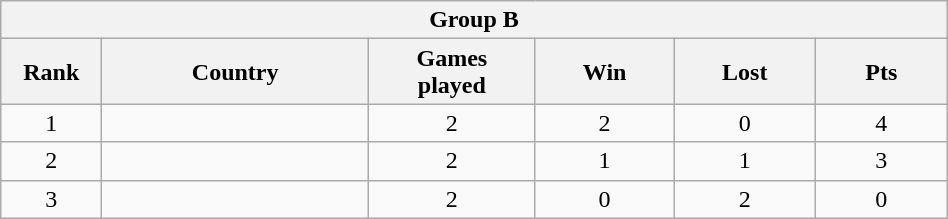<table class="wikitable" style= "text-align: center; Width:50%">
<tr>
<th colspan= 6>Group B</th>
</tr>
<tr>
<th width=2%>Rank</th>
<th width=10%>Country</th>
<th width=5%>Games <br> played</th>
<th width=5%>Win</th>
<th width=5%>Lost</th>
<th width=5%>Pts</th>
</tr>
<tr>
<td>1</td>
<td style= "text-align: left"></td>
<td>2</td>
<td>2</td>
<td>0</td>
<td>4</td>
</tr>
<tr>
<td>2</td>
<td style= "text-align: left"></td>
<td>2</td>
<td>1</td>
<td>1</td>
<td>3</td>
</tr>
<tr>
<td>3</td>
<td style= "text-align: left"></td>
<td>2</td>
<td>0</td>
<td>2</td>
<td>0</td>
</tr>
</table>
